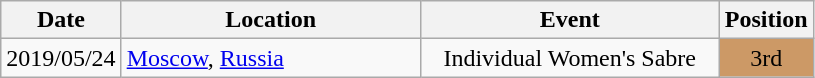<table class="wikitable" style="text-align:center;">
<tr>
<th>Date</th>
<th style="width:12em">Location</th>
<th style="width:12em">Event</th>
<th>Position</th>
</tr>
<tr>
<td>2019/05/24</td>
<td rowspan="1" align="left"> <a href='#'>Moscow</a>, <a href='#'>Russia</a></td>
<td>Individual Women's Sabre</td>
<td bgcolor="cc9966">3rd</td>
</tr>
</table>
